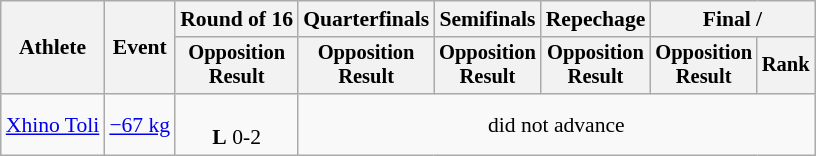<table class="wikitable" style="font-size:90%">
<tr>
<th rowspan="2">Athlete</th>
<th rowspan="2">Event</th>
<th>Round of 16</th>
<th>Quarterfinals</th>
<th>Semifinals</th>
<th>Repechage</th>
<th colspan=2>Final / </th>
</tr>
<tr style="font-size:95%">
<th>Opposition<br>Result</th>
<th>Opposition<br>Result</th>
<th>Opposition<br>Result</th>
<th>Opposition<br>Result</th>
<th>Opposition<br>Result</th>
<th>Rank</th>
</tr>
<tr align=center>
<td align=left><a href='#'>Xhino Toli</a></td>
<td align=left><a href='#'>−67 kg</a></td>
<td><br><strong>L</strong> 0-2</td>
<td colspan=5>did not advance</td>
</tr>
</table>
